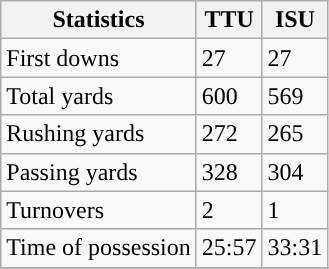<table class="wikitable" style="float: left;">
<tr>
<th>Statistics</th>
<th>TTU</th>
<th>ISU</th>
</tr>
<tr>
<td>First downs</td>
<td>27</td>
<td>27</td>
</tr>
<tr>
<td>Total yards</td>
<td>600</td>
<td>569</td>
</tr>
<tr>
<td>Rushing yards</td>
<td>272</td>
<td>265</td>
</tr>
<tr>
<td>Passing yards</td>
<td>328</td>
<td>304</td>
</tr>
<tr>
<td>Turnovers</td>
<td>2</td>
<td>1</td>
</tr>
<tr>
<td>Time of possession</td>
<td>25:57</td>
<td>33:31</td>
</tr>
<tr>
</tr>
</table>
